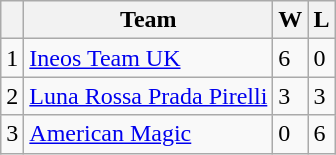<table class="wikitable">
<tr>
<th></th>
<th>Team</th>
<th>W</th>
<th>L</th>
</tr>
<tr>
<td>1</td>
<td> <a href='#'>Ineos Team UK</a></td>
<td>6</td>
<td>0</td>
</tr>
<tr>
<td>2</td>
<td> <a href='#'>Luna Rossa Prada Pirelli</a></td>
<td>3</td>
<td>3</td>
</tr>
<tr>
<td>3</td>
<td> <a href='#'>American Magic</a></td>
<td>0</td>
<td>6</td>
</tr>
</table>
